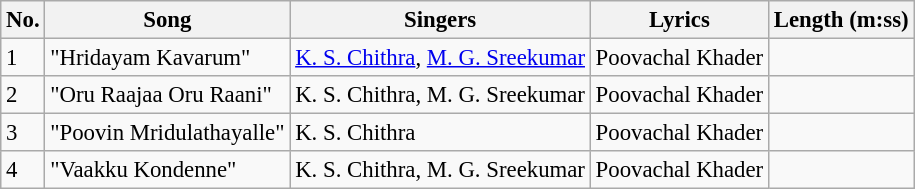<table class="wikitable" style="font-size:95%;">
<tr>
<th>No.</th>
<th>Song</th>
<th>Singers</th>
<th>Lyrics</th>
<th>Length (m:ss)</th>
</tr>
<tr>
<td>1</td>
<td>"Hridayam Kavarum"</td>
<td><a href='#'>K. S. Chithra</a>, <a href='#'>M. G. Sreekumar</a></td>
<td>Poovachal Khader</td>
<td></td>
</tr>
<tr>
<td>2</td>
<td>"Oru Raajaa Oru Raani"</td>
<td>K. S. Chithra, M. G. Sreekumar</td>
<td>Poovachal Khader</td>
<td></td>
</tr>
<tr>
<td>3</td>
<td>"Poovin Mridulathayalle"</td>
<td>K. S. Chithra</td>
<td>Poovachal Khader</td>
<td></td>
</tr>
<tr>
<td>4</td>
<td>"Vaakku Kondenne"</td>
<td>K. S. Chithra, M. G. Sreekumar</td>
<td>Poovachal Khader</td>
<td></td>
</tr>
</table>
